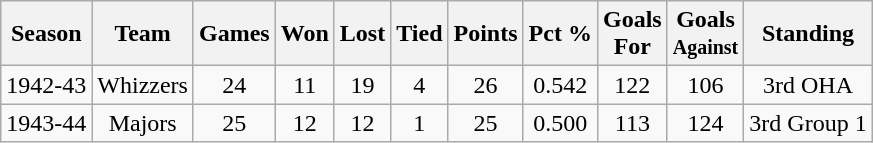<table class="wikitable">
<tr>
<th>Season</th>
<th>Team</th>
<th>Games</th>
<th>Won</th>
<th>Lost</th>
<th>Tied</th>
<th>Points</th>
<th>Pct %</th>
<th>Goals<br>For</th>
<th>Goals<br><small>Against</small></th>
<th>Standing</th>
</tr>
<tr align="center">
<td>1942-43</td>
<td>Whizzers</td>
<td>24</td>
<td>11</td>
<td>19</td>
<td>4</td>
<td>26</td>
<td>0.542</td>
<td>122</td>
<td>106</td>
<td>3rd OHA</td>
</tr>
<tr align="center">
<td>1943-44</td>
<td>Majors</td>
<td>25</td>
<td>12</td>
<td>12</td>
<td>1</td>
<td>25</td>
<td>0.500</td>
<td>113</td>
<td>124</td>
<td>3rd Group 1</td>
</tr>
</table>
